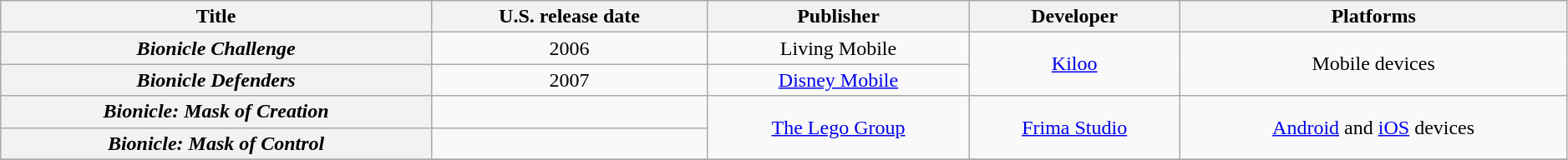<table class="wikitable plainrowheaders" style="text-align: center; width: 99%;">
<tr>
<th scope="col">Title</th>
<th scope="col">U.S. release date</th>
<th scope="col">Publisher</th>
<th scope="col">Developer</th>
<th scope="col">Platforms</th>
</tr>
<tr>
<th scope="row"><em>Bionicle Challenge</em></th>
<td>2006</td>
<td>Living Mobile</td>
<td rowspan="2"><a href='#'>Kiloo</a></td>
<td rowspan="2">Mobile devices</td>
</tr>
<tr>
<th scope="row"><em>Bionicle Defenders</em></th>
<td>2007</td>
<td><a href='#'>Disney Mobile</a></td>
</tr>
<tr>
<th scope="row"><em>Bionicle: Mask of Creation</em></th>
<td></td>
<td rowspan="2"><a href='#'>The Lego Group</a></td>
<td rowspan="2"><a href='#'>Frima Studio</a></td>
<td rowspan="2"><a href='#'>Android</a> and <a href='#'>iOS</a> devices</td>
</tr>
<tr>
<th scope="row"><em>Bionicle: Mask of Control</em></th>
<td></td>
</tr>
<tr>
</tr>
</table>
